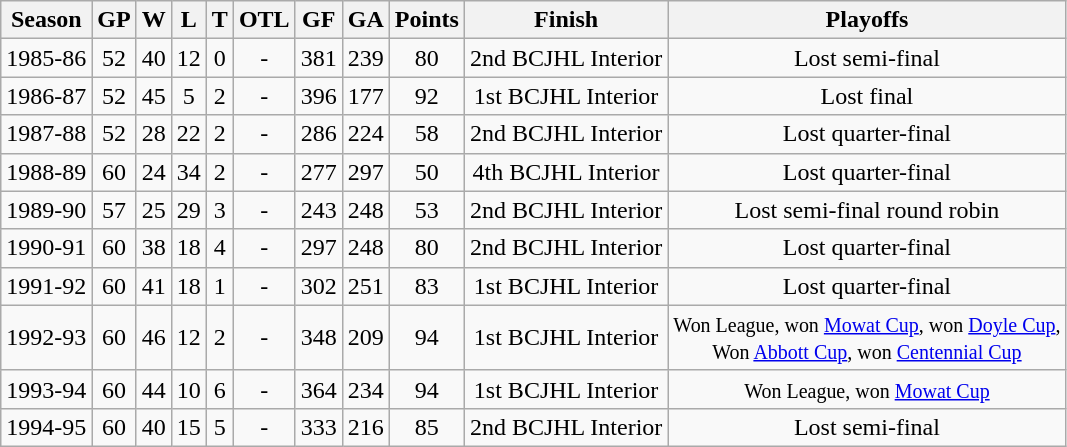<table class="wikitable" style="text-align:center">
<tr>
<th>Season</th>
<th>GP</th>
<th>W</th>
<th>L</th>
<th>T</th>
<th>OTL</th>
<th>GF</th>
<th>GA</th>
<th>Points</th>
<th>Finish</th>
<th>Playoffs</th>
</tr>
<tr>
<td>1985-86</td>
<td>52</td>
<td>40</td>
<td>12</td>
<td>0</td>
<td>-</td>
<td>381</td>
<td>239</td>
<td>80</td>
<td>2nd BCJHL Interior</td>
<td>Lost semi-final</td>
</tr>
<tr>
<td>1986-87</td>
<td>52</td>
<td>45</td>
<td>5</td>
<td>2</td>
<td>-</td>
<td>396</td>
<td>177</td>
<td>92</td>
<td>1st BCJHL Interior</td>
<td>Lost final</td>
</tr>
<tr>
<td>1987-88</td>
<td>52</td>
<td>28</td>
<td>22</td>
<td>2</td>
<td>-</td>
<td>286</td>
<td>224</td>
<td>58</td>
<td>2nd BCJHL Interior</td>
<td>Lost quarter-final</td>
</tr>
<tr>
<td>1988-89</td>
<td>60</td>
<td>24</td>
<td>34</td>
<td>2</td>
<td>-</td>
<td>277</td>
<td>297</td>
<td>50</td>
<td>4th BCJHL Interior</td>
<td>Lost quarter-final</td>
</tr>
<tr>
<td>1989-90</td>
<td>57</td>
<td>25</td>
<td>29</td>
<td>3</td>
<td>-</td>
<td>243</td>
<td>248</td>
<td>53</td>
<td>2nd BCJHL Interior</td>
<td>Lost semi-final round robin</td>
</tr>
<tr>
<td>1990-91</td>
<td>60</td>
<td>38</td>
<td>18</td>
<td>4</td>
<td>-</td>
<td>297</td>
<td>248</td>
<td>80</td>
<td>2nd BCJHL Interior</td>
<td>Lost quarter-final</td>
</tr>
<tr>
<td>1991-92</td>
<td>60</td>
<td>41</td>
<td>18</td>
<td>1</td>
<td>-</td>
<td>302</td>
<td>251</td>
<td>83</td>
<td>1st BCJHL Interior</td>
<td>Lost quarter-final</td>
</tr>
<tr>
<td>1992-93</td>
<td>60</td>
<td>46</td>
<td>12</td>
<td>2</td>
<td>-</td>
<td>348</td>
<td>209</td>
<td>94</td>
<td>1st BCJHL Interior</td>
<td><small>Won League, won <a href='#'>Mowat Cup</a>, won <a href='#'>Doyle Cup</a>,<br>Won <a href='#'>Abbott Cup</a>, won <a href='#'>Centennial Cup</a></small></td>
</tr>
<tr>
<td>1993-94</td>
<td>60</td>
<td>44</td>
<td>10</td>
<td>6</td>
<td>-</td>
<td>364</td>
<td>234</td>
<td>94</td>
<td>1st BCJHL Interior</td>
<td><small>Won League, won <a href='#'>Mowat Cup</a></small></td>
</tr>
<tr>
<td>1994-95</td>
<td>60</td>
<td>40</td>
<td>15</td>
<td>5</td>
<td>-</td>
<td>333</td>
<td>216</td>
<td>85</td>
<td>2nd BCJHL Interior</td>
<td>Lost semi-final</td>
</tr>
</table>
